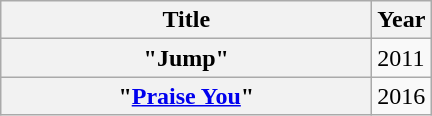<table class="wikitable plainrowheaders">
<tr>
<th scope="col" style="width:15em;">Title</th>
<th scope="col">Year</th>
</tr>
<tr>
<th scope="row">"Jump" <br> </th>
<td>2011</td>
</tr>
<tr>
<th scope="row">"<a href='#'>Praise You</a>" <br> </th>
<td>2016</td>
</tr>
</table>
